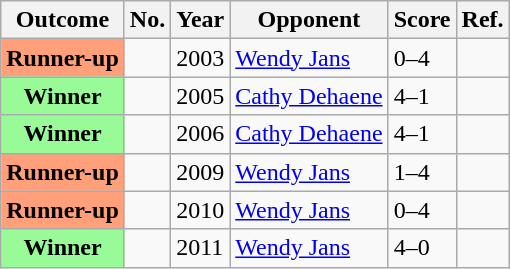<table class="wikitable">
<tr>
<th>Outcome</th>
<th>No.</th>
<th>Year</th>
<th>Opponent</th>
<th>Score</th>
<th>Ref.</th>
</tr>
<tr>
<th scope="row" style="background:#ffa07a;">Runner-up</th>
<td></td>
<td>2003</td>
<td><a href='#'>Wendy Jans</a></td>
<td>0–4</td>
<td></td>
</tr>
<tr>
<th scope="row" style="background:#98FB98">Winner</th>
<td></td>
<td>2005</td>
<td><a href='#'>Cathy Dehaene</a></td>
<td>4–1</td>
<td></td>
</tr>
<tr>
<th scope="row" style="background:#98FB98">Winner</th>
<td></td>
<td>2006</td>
<td><a href='#'>Cathy Dehaene</a></td>
<td>4–1</td>
<td></td>
</tr>
<tr>
<th scope="row" style="background:#ffa07a;">Runner-up</th>
<td></td>
<td>2009</td>
<td><a href='#'>Wendy Jans</a></td>
<td>1–4</td>
<td></td>
</tr>
<tr>
<th scope="row" style="background:#ffa07a;">Runner-up</th>
<td></td>
<td>2010</td>
<td><a href='#'>Wendy Jans</a></td>
<td>0–4</td>
<td></td>
</tr>
<tr>
<th scope="row" style="background:#98FB98">Winner</th>
<td></td>
<td>2011</td>
<td><a href='#'>Wendy Jans</a></td>
<td>4–0</td>
<td></td>
</tr>
</table>
